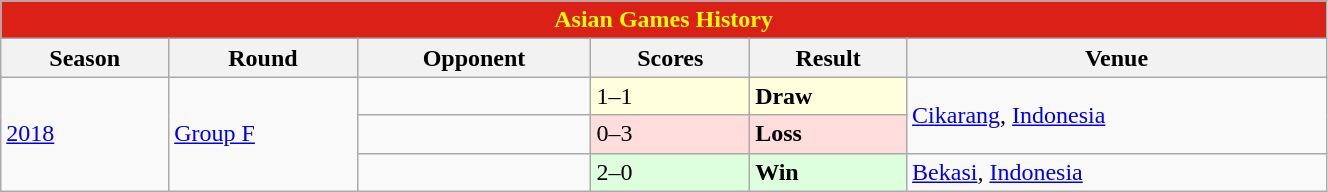<table class="wikitable collapsible collapsed" style="text-align:center, font-size:90%; width:70%;">
<tr>
<th colspan="6" style="background:#DB2017; color:#FFFF00">Asian Games History</th>
</tr>
<tr>
<th>Season</th>
<th>Round</th>
<th>Opponent</th>
<th>Scores</th>
<th>Result</th>
<th>Venue</th>
</tr>
<tr>
<td rowspan="3"><a href='#'>2018</a></td>
<td rowspan="3"><a href='#'>Group F</a></td>
<td style="text-align:left"></td>
<td style="background:#ffd;">1–1</td>
<td style="background:#ffd"><strong>Draw</strong></td>
<td rowspan="2"> <a href='#'>Cikarang</a>, <a href='#'>Indonesia</a></td>
</tr>
<tr>
<td style="text-align:left"></td>
<td style="background:#fdd;">0–3</td>
<td style="background:#fdd"><strong>Loss</strong></td>
</tr>
<tr>
<td style="text-align:left"></td>
<td style="background:#dfd;">2–0</td>
<td style="background:#dfd"><strong>Win</strong></td>
<td rowspan="1"> <a href='#'>Bekasi</a>, <a href='#'>Indonesia</a></td>
</tr>
</table>
